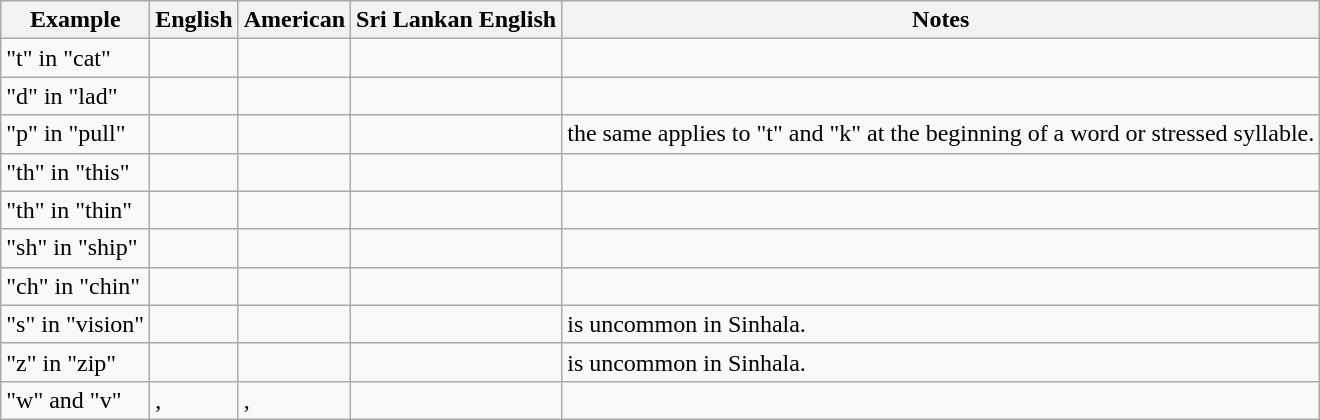<table class="wikitable" style="text-align:left;">
<tr>
<th>Example</th>
<th>English</th>
<th>American</th>
<th>Sri Lankan English</th>
<th>Notes</th>
</tr>
<tr>
<td>"t" in "cat"</td>
<td></td>
<td></td>
<td></td>
<td></td>
</tr>
<tr>
<td>"d" in "lad"</td>
<td></td>
<td></td>
<td></td>
<td></td>
</tr>
<tr>
<td>"p" in "pull"</td>
<td></td>
<td></td>
<td></td>
<td>the same applies to "t" and "k" at the beginning of a word or stressed syllable.</td>
</tr>
<tr>
<td>"th" in "this"</td>
<td></td>
<td></td>
<td></td>
<td></td>
</tr>
<tr>
<td>"th" in "thin"</td>
<td></td>
<td></td>
<td></td>
<td></td>
</tr>
<tr>
<td>"sh" in "ship"</td>
<td></td>
<td></td>
<td></td>
<td></td>
</tr>
<tr>
<td>"ch" in "chin"</td>
<td></td>
<td></td>
<td></td>
<td></td>
</tr>
<tr>
<td>"s" in "vision"</td>
<td></td>
<td></td>
<td></td>
<td> is uncommon in Sinhala.</td>
</tr>
<tr>
<td>"z" in "zip"</td>
<td></td>
<td></td>
<td></td>
<td> is uncommon in Sinhala.</td>
</tr>
<tr>
<td>"w" and "v"</td>
<td>, </td>
<td>, </td>
<td></td>
<td></td>
</tr>
</table>
